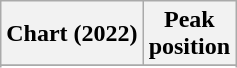<table class="wikitable sortable plainrowheaders">
<tr>
<th scope="col">Chart (2022)</th>
<th scope="col">Peak<br>position</th>
</tr>
<tr>
</tr>
<tr>
</tr>
<tr>
</tr>
<tr>
</tr>
<tr>
</tr>
</table>
